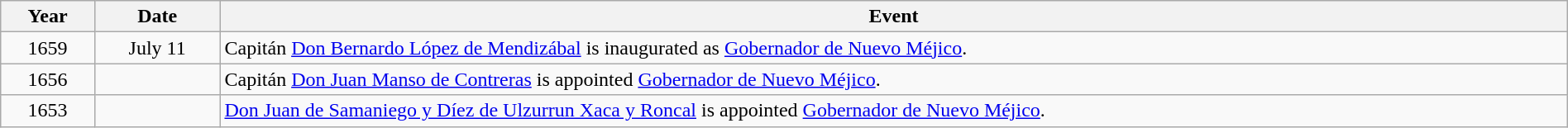<table class="wikitable" style="width:100%;">
<tr>
<th style="width:6%">Year</th>
<th style="width:8%">Date</th>
<th style="width:86%">Event</th>
</tr>
<tr>
<td align=center>1659</td>
<td align=center>July 11</td>
<td>Capitán <a href='#'>Don Bernardo López de Mendizábal</a> is inaugurated as <a href='#'>Gobernador de Nuevo Méjico</a>.</td>
</tr>
<tr>
<td align=center>1656</td>
<td align=center> </td>
<td>Capitán <a href='#'>Don Juan Manso de Contreras</a> is appointed <a href='#'>Gobernador de Nuevo Méjico</a>.</td>
</tr>
<tr>
<td align=center>1653</td>
<td align=center> </td>
<td><a href='#'>Don Juan de Samaniego y Díez de Ulzurrun Xaca y Roncal</a> is appointed <a href='#'>Gobernador de Nuevo Méjico</a>.</td>
</tr>
</table>
